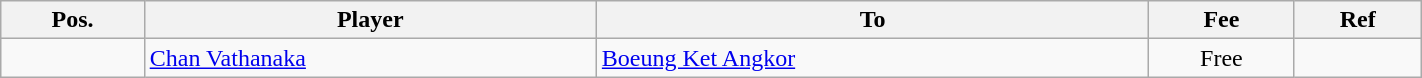<table class="wikitable" style="text-align:center;width:75%;">
<tr>
<th>Pos.</th>
<th>Player</th>
<th>To</th>
<th>Fee</th>
<th>Ref</th>
</tr>
<tr>
<td></td>
<td align=left> <a href='#'>Chan Vathanaka</a></td>
<td align=left> <a href='#'>Boeung Ket Angkor</a></td>
<td>Free</td>
<td></td>
</tr>
</table>
